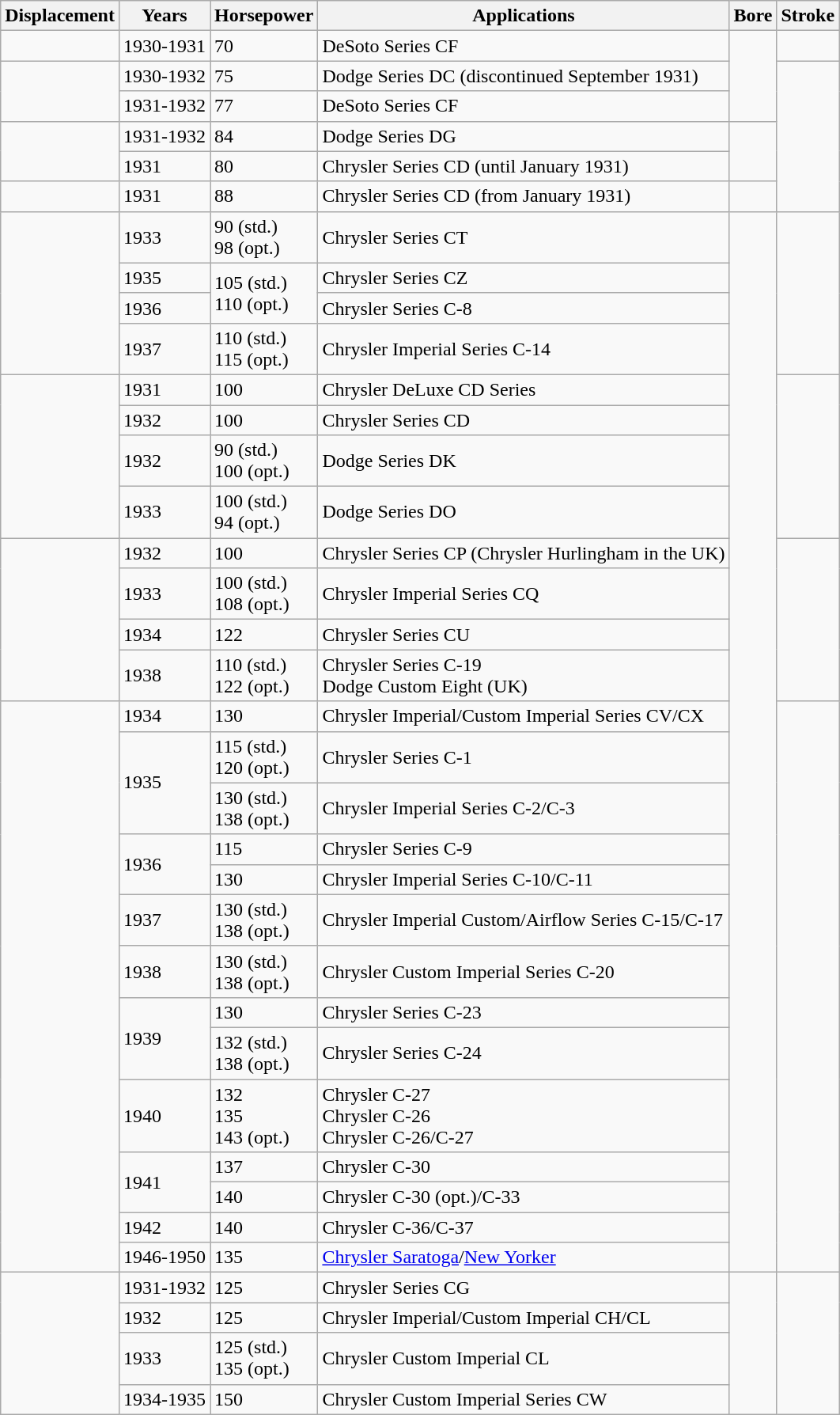<table class=wikitable>
<tr>
<th>Displacement</th>
<th>Years</th>
<th>Horsepower</th>
<th>Applications</th>
<th>Bore</th>
<th>Stroke</th>
</tr>
<tr>
<td rowspan=1></td>
<td>1930-1931</td>
<td>70</td>
<td>DeSoto Series CF</td>
<td rowspan=3></td>
<td></td>
</tr>
<tr>
<td rowspan=2></td>
<td>1930-1932</td>
<td>75</td>
<td>Dodge Series DC (discontinued September 1931)</td>
<td rowspan=5></td>
</tr>
<tr>
<td>1931-1932</td>
<td>77</td>
<td>DeSoto Series CF</td>
</tr>
<tr>
<td rowspan=2></td>
<td>1931-1932</td>
<td>84</td>
<td>Dodge Series DG</td>
<td rowspan=2></td>
</tr>
<tr>
<td>1931</td>
<td>80</td>
<td>Chrysler Series CD (until January 1931)</td>
</tr>
<tr>
<td></td>
<td>1931</td>
<td>88</td>
<td>Chrysler Series CD (from January 1931)</td>
<td></td>
</tr>
<tr>
<td rowspan=4></td>
<td>1933</td>
<td>90 (std.)<br>98 (opt.)</td>
<td>Chrysler Series CT</td>
<td rowspan=26></td>
<td rowspan=4></td>
</tr>
<tr>
<td>1935</td>
<td rowspan=2>105 (std.)<br>110 (opt.)</td>
<td>Chrysler Series CZ</td>
</tr>
<tr>
<td>1936</td>
<td>Chrysler Series C-8</td>
</tr>
<tr>
<td>1937</td>
<td>110 (std.)<br>115 (opt.)</td>
<td>Chrysler Imperial Series C-14</td>
</tr>
<tr>
<td rowspan=4></td>
<td>1931</td>
<td>100</td>
<td>Chrysler DeLuxe CD Series</td>
<td rowspan=4></td>
</tr>
<tr>
<td>1932</td>
<td>100</td>
<td>Chrysler Series CD</td>
</tr>
<tr>
<td>1932</td>
<td>90 (std.)<br>100 (opt.)</td>
<td>Dodge Series DK</td>
</tr>
<tr>
<td>1933</td>
<td>100 (std.)<br>94 (opt.)</td>
<td>Dodge Series DO</td>
</tr>
<tr>
<td rowspan=4></td>
<td>1932</td>
<td>100</td>
<td>Chrysler Series CP (Chrysler Hurlingham in the UK)</td>
<td rowspan=4></td>
</tr>
<tr>
<td>1933</td>
<td>100 (std.)<br>108 (opt.)</td>
<td>Chrysler Imperial Series CQ</td>
</tr>
<tr>
<td>1934</td>
<td>122</td>
<td>Chrysler Series CU</td>
</tr>
<tr>
<td>1938</td>
<td>110 (std.)<br>122 (opt.)</td>
<td>Chrysler Series C-19<br>Dodge Custom Eight (UK)</td>
</tr>
<tr>
<td rowspan=14></td>
<td>1934</td>
<td>130</td>
<td>Chrysler Imperial/Custom Imperial Series CV/CX</td>
<td rowspan=14></td>
</tr>
<tr>
<td rowspan=2>1935</td>
<td>115 (std.)<br>120 (opt.)</td>
<td>Chrysler Series C-1</td>
</tr>
<tr>
<td>130 (std.)<br>138 (opt.)</td>
<td>Chrysler Imperial Series C-2/C-3</td>
</tr>
<tr>
<td rowspan=2>1936</td>
<td>115</td>
<td>Chrysler Series C-9</td>
</tr>
<tr>
<td>130</td>
<td>Chrysler Imperial Series C-10/C-11</td>
</tr>
<tr>
<td>1937</td>
<td>130 (std.)<br>138 (opt.)</td>
<td>Chrysler Imperial Custom/Airflow Series C-15/C-17</td>
</tr>
<tr>
<td>1938</td>
<td>130 (std.)<br>138 (opt.)</td>
<td>Chrysler Custom Imperial Series C-20</td>
</tr>
<tr>
<td rowspan=2>1939</td>
<td>130</td>
<td>Chrysler Series C-23</td>
</tr>
<tr>
<td>132 (std.)<br>138 (opt.)</td>
<td>Chrysler Series C-24</td>
</tr>
<tr>
<td>1940</td>
<td>132<br>135<br>143 (opt.)</td>
<td>Chrysler C-27<br>Chrysler C-26<br>Chrysler C-26/C-27</td>
</tr>
<tr>
<td rowspan=2>1941</td>
<td>137</td>
<td>Chrysler C-30</td>
</tr>
<tr>
<td>140</td>
<td>Chrysler C-30 (opt.)/C-33</td>
</tr>
<tr>
<td>1942</td>
<td>140</td>
<td>Chrysler C-36/C-37</td>
</tr>
<tr>
<td>1946-1950</td>
<td>135</td>
<td><a href='#'>Chrysler Saratoga</a>/<a href='#'>New Yorker</a></td>
</tr>
<tr>
<td rowspan=4></td>
<td>1931-1932</td>
<td>125</td>
<td>Chrysler Series CG</td>
<td rowspan=4></td>
<td rowspan=4></td>
</tr>
<tr>
<td>1932</td>
<td>125</td>
<td>Chrysler Imperial/Custom Imperial CH/CL</td>
</tr>
<tr>
<td>1933</td>
<td>125 (std.)<br>135 (opt.)</td>
<td>Chrysler Custom Imperial CL</td>
</tr>
<tr>
<td>1934-1935</td>
<td>150</td>
<td>Chrysler Custom Imperial Series CW</td>
</tr>
</table>
